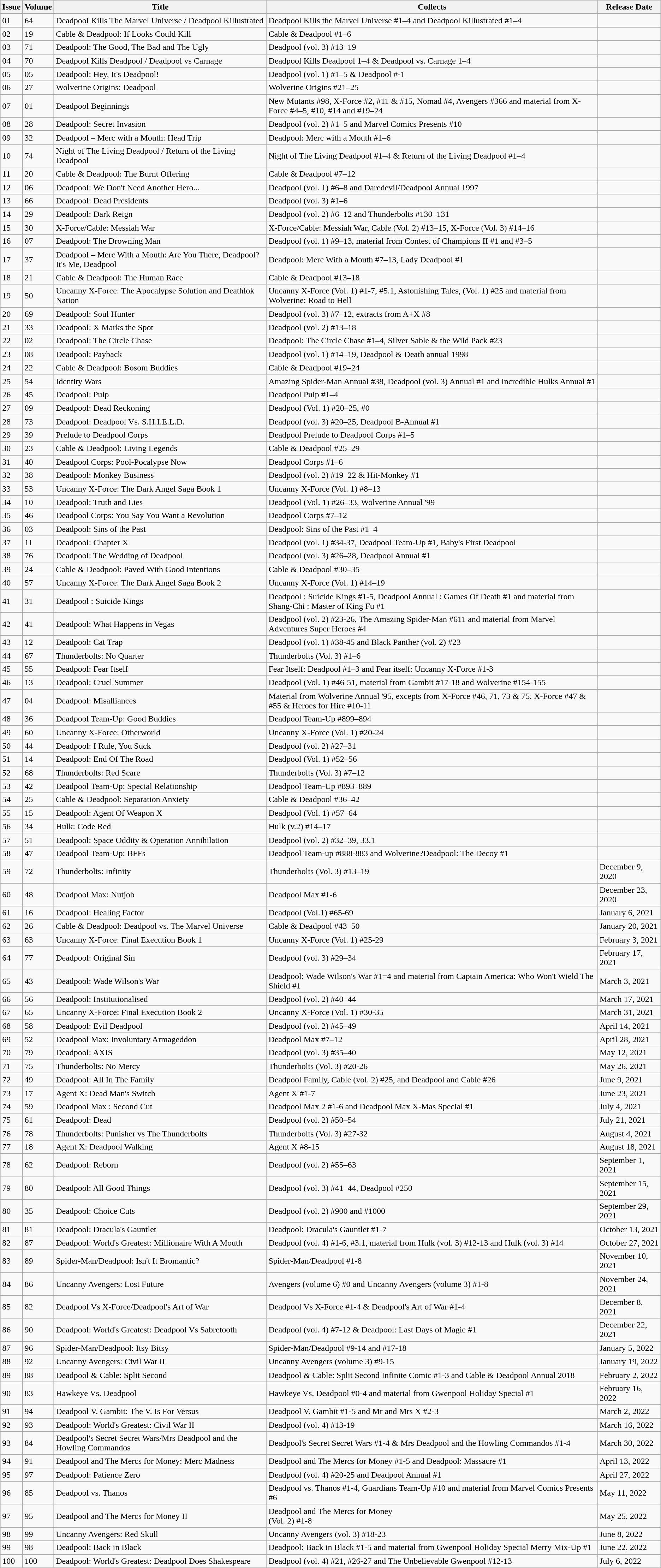<table class="wikitable sortable" style="text-align: left;">
<tr>
<th>Issue</th>
<th>Volume</th>
<th>Title</th>
<th>Collects</th>
<th>Release Date</th>
</tr>
<tr valign="top">
</tr>
<tr>
<td>01</td>
<td>64</td>
<td>Deadpool Kills The Marvel Universe / Deadpool Killustrated</td>
<td>Deadpool Kills the Marvel Universe #1–4 and Deadpool Killustrated #1–4</td>
<td></td>
</tr>
<tr>
<td>02</td>
<td>19</td>
<td>Cable & Deadpool: If Looks Could Kill</td>
<td>Cable & Deadpool #1–6</td>
<td></td>
</tr>
<tr>
<td>03</td>
<td>71</td>
<td>Deadpool: The Good, The Bad and The Ugly</td>
<td>Deadpool (vol. 3) #13–19</td>
<td></td>
</tr>
<tr>
<td>04</td>
<td>70</td>
<td>Deadpool Kills Deadpool / Deadpool vs Carnage</td>
<td>Deadpool Kills Deadpool 1–4 & Deadpool vs. Carnage 1–4</td>
<td></td>
</tr>
<tr>
<td>05</td>
<td>05</td>
<td>Deadpool: Hey, It's Deadpool!</td>
<td>Deadpool (vol. 1) #1–5 & Deadpool #-1</td>
<td></td>
</tr>
<tr>
<td>06</td>
<td>27</td>
<td>Wolverine Origins: Deadpool</td>
<td>Wolverine Origins #21–25</td>
<td></td>
</tr>
<tr>
<td>07</td>
<td>01</td>
<td>Deadpool Beginnings</td>
<td>New Mutants #98, X-Force #2, #11 & #15, Nomad #4, Avengers #366 and material from X-Force #4–5, #10, #14 and #19–24</td>
<td></td>
</tr>
<tr>
<td>08</td>
<td>28</td>
<td>Deadpool: Secret Invasion</td>
<td>Deadpool (vol. 2) #1–5 and Marvel Comics Presents #10</td>
<td></td>
</tr>
<tr>
<td>09</td>
<td>32</td>
<td>Deadpool – Merc with a Mouth: Head Trip</td>
<td>Deadpool: Merc with a Mouth #1–6</td>
<td></td>
</tr>
<tr>
<td>10</td>
<td>74</td>
<td>Night of The Living Deadpool / Return of the Living Deadpool</td>
<td>Night of The Living Deadpool #1–4 & Return of the Living Deadpool #1–4</td>
<td></td>
</tr>
<tr>
<td>11</td>
<td>20</td>
<td>Cable & Deadpool: The Burnt Offering</td>
<td>Cable & Deadpool #7–12</td>
<td></td>
</tr>
<tr>
<td>12</td>
<td>06</td>
<td>Deadpool: We Don't Need Another Hero...</td>
<td>Deadpool (vol. 1) #6–8 and Daredevil/Deadpool Annual 1997</td>
<td></td>
</tr>
<tr>
<td>13</td>
<td>66</td>
<td>Deadpool: Dead Presidents</td>
<td>Deadpool (vol. 3) #1–6</td>
<td></td>
</tr>
<tr>
<td>14</td>
<td>29</td>
<td>Deadpool: Dark Reign</td>
<td>Deadpool (vol. 2) #6–12 and Thunderbolts #130–131</td>
<td></td>
</tr>
<tr>
<td>15</td>
<td>30</td>
<td>X-Force/Cable: Messiah War</td>
<td>X-Force/Cable: Messiah War, Cable (Vol. 2) #13–15, X-Force (Vol. 3) #14–16</td>
<td></td>
</tr>
<tr>
<td>16</td>
<td>07</td>
<td>Deadpool: The Drowning Man</td>
<td>Deadpool (vol. 1) #9–13, material from Contest of Champions II #1 and #3–5</td>
<td></td>
</tr>
<tr>
<td>17</td>
<td>37</td>
<td>Deadpool – Merc With a Mouth: Are You There, Deadpool? It's Me, Deadpool</td>
<td>Deadpool: Merc With a Mouth #7–13, Lady Deadpool #1</td>
<td></td>
</tr>
<tr>
<td>18</td>
<td>21</td>
<td>Cable & Deadpool: The Human Race</td>
<td>Cable & Deadpool #13–18</td>
<td></td>
</tr>
<tr>
<td>19</td>
<td>50</td>
<td>Uncanny X-Force: The Apocalypse Solution and Deathlok Nation</td>
<td>Uncanny X-Force (Vol. 1) #1-7, #5.1, Astonishing Tales, (Vol. 1) #25 and material from Wolverine: Road to Hell</td>
<td></td>
</tr>
<tr>
<td>20</td>
<td>69</td>
<td>Deadpool: Soul Hunter</td>
<td>Deadpool (vol. 3) #7–12, extracts from A+X #8</td>
<td></td>
</tr>
<tr>
<td>21</td>
<td>33</td>
<td>Deadpool: X Marks the Spot</td>
<td>Deadpool (vol. 2) #13–18</td>
<td></td>
</tr>
<tr>
<td>22</td>
<td>02</td>
<td>Deadpool: The Circle Chase</td>
<td>Deadpool: The Circle Chase #1–4, Silver Sable & the Wild Pack #23</td>
<td></td>
</tr>
<tr>
<td>23</td>
<td>08</td>
<td>Deadpool: Payback</td>
<td>Deadpool (vol. 1) #14–19, Deadpool & Death annual 1998</td>
<td></td>
</tr>
<tr>
<td>24</td>
<td>22</td>
<td>Cable & Deadpool: Bosom Buddies</td>
<td>Cable & Deadpool #19–24</td>
<td></td>
</tr>
<tr>
<td>25</td>
<td>54</td>
<td>Identity Wars</td>
<td>Amazing Spider-Man Annual #38, Deadpool (vol. 3) Annual #1 and Incredible Hulks Annual #1</td>
<td></td>
</tr>
<tr>
<td>26</td>
<td>45</td>
<td>Deadpool: Pulp</td>
<td>Deadpool Pulp #1–4</td>
<td></td>
</tr>
<tr>
<td>27</td>
<td>09</td>
<td>Deadpool: Dead Reckoning</td>
<td>Deadpool (Vol. 1) #20–25, #0</td>
<td></td>
</tr>
<tr>
<td>28</td>
<td>73</td>
<td>Deadpool: Deadpool Vs. S.H.I.E.L.D.</td>
<td>Deadpool (vol. 3) #20–25, Deadpool B-Annual #1</td>
<td></td>
</tr>
<tr>
<td>29</td>
<td>39</td>
<td>Prelude to Deadpool Corps</td>
<td>Deadpool Prelude to Deadpool Corps #1–5</td>
<td></td>
</tr>
<tr>
<td>30</td>
<td>23</td>
<td>Cable & Deadpool: Living Legends</td>
<td>Cable & Deadpool #25–29</td>
<td></td>
</tr>
<tr>
<td>31</td>
<td>40</td>
<td>Deadpool Corps: Pool-Pocalypse Now</td>
<td>Deadpool Corps #1–6</td>
<td></td>
</tr>
<tr>
<td>32</td>
<td>38</td>
<td>Deadpool: Monkey Business</td>
<td>Deadpool (vol. 2) #19–22 & Hit-Monkey #1</td>
<td></td>
</tr>
<tr>
<td>33</td>
<td>53</td>
<td>Uncanny X-Force: The Dark Angel Saga Book 1</td>
<td>Uncanny X-Force (Vol. 1) #8–13</td>
<td></td>
</tr>
<tr>
<td>34</td>
<td>10</td>
<td>Deadpool: Truth and Lies</td>
<td>Deadpool (Vol. 1) #26–33, Wolverine Annual '99</td>
<td></td>
</tr>
<tr>
<td>35</td>
<td>46</td>
<td>Deadpool Corps: You Say You Want a Revolution</td>
<td>Deadpool Corps #7–12</td>
<td></td>
</tr>
<tr>
<td>36</td>
<td>03</td>
<td>Deadpool: Sins of the Past</td>
<td>Deadpool: Sins of the Past #1–4</td>
<td></td>
</tr>
<tr>
<td>37</td>
<td>11</td>
<td>Deadpool: Chapter X</td>
<td>Deadpool (vol. 1) #34-37, Deadpool Team-Up #1, Baby's First Deadpool</td>
<td></td>
</tr>
<tr>
<td>38</td>
<td>76</td>
<td>Deadpool: The Wedding of Deadpool</td>
<td>Deadpool (vol. 3) #26–28, Deadpool Annual #1</td>
<td></td>
</tr>
<tr>
<td>39</td>
<td>24</td>
<td>Cable & Deadpool: Paved With Good Intentions</td>
<td>Cable & Deadpool #30–35</td>
<td></td>
</tr>
<tr>
<td>40</td>
<td>57</td>
<td>Uncanny X-Force: The Dark Angel Saga Book 2</td>
<td>Uncanny X-Force (Vol. 1) #14–19</td>
<td></td>
</tr>
<tr>
<td>41</td>
<td>31</td>
<td>Deadpool : Suicide Kings</td>
<td>Deadpool : Suicide Kings #1-5, Deadpool Annual : Games Of Death #1 and material from Shang-Chi : Master of King Fu #1</td>
<td></td>
</tr>
<tr>
<td>42</td>
<td>41</td>
<td>Deadpool: What Happens in Vegas</td>
<td>Deadpool (vol. 2) #23-26, The Amazing Spider-Man #611 and material from Marvel Adventures Super Heroes #4</td>
<td></td>
</tr>
<tr>
<td>43</td>
<td>12</td>
<td>Deadpool: Cat Trap</td>
<td>Deadpool (vol. 1) #38-45 and Black Panther (vol. 2) #23</td>
<td></td>
</tr>
<tr>
<td>44</td>
<td>67</td>
<td>Thunderbolts: No Quarter</td>
<td>Thunderbolts (Vol. 3) #1–6</td>
<td></td>
</tr>
<tr>
<td>45</td>
<td>55</td>
<td>Deadpool: Fear Itself</td>
<td>Fear Itself: Deadpool #1–3 and Fear itself: Uncanny X-Force #1-3</td>
<td></td>
</tr>
<tr>
<td>46</td>
<td>13</td>
<td>Deadpool: Cruel Summer</td>
<td>Deadpool (Vol. 1) #46-51, material from Gambit #17-18 and Wolverine #154-155</td>
<td></td>
</tr>
<tr>
<td>47</td>
<td>04</td>
<td>Deadpool: Misalliances</td>
<td>Material from Wolverine Annual '95, excepts from X-Force #46, 71, 73 & 75, X-Force #47 & #55 & Heroes for Hire #10-11</td>
<td></td>
</tr>
<tr>
<td>48</td>
<td>36</td>
<td>Deadpool Team-Up: Good Buddies</td>
<td>Deadpool Team-Up #899–894</td>
<td></td>
</tr>
<tr>
<td>49</td>
<td>60</td>
<td>Uncanny X-Force: Otherworld</td>
<td>Uncanny X-Force (Vol. 1) #20-24</td>
<td></td>
</tr>
<tr>
<td>50</td>
<td>44</td>
<td>Deadpool: I Rule, You Suck</td>
<td>Deadpool (vol. 2) #27–31</td>
<td></td>
</tr>
<tr>
<td>51</td>
<td>14</td>
<td>Deadpool: End Of The Road</td>
<td>Deadpool (Vol. 1) #52–56</td>
<td></td>
</tr>
<tr>
<td>52</td>
<td>68</td>
<td>Thunderbolts: Red Scare</td>
<td>Thunderbolts (Vol. 3) #7–12</td>
<td></td>
</tr>
<tr>
<td>53</td>
<td>42</td>
<td>Deadpool Team-Up: Special Relationship</td>
<td>Deadpool Team-Up #893–889</td>
<td></td>
</tr>
<tr>
<td>54</td>
<td>25</td>
<td>Cable & Deadpool: Separation Anxiety</td>
<td>Cable & Deadpool #36–42</td>
<td></td>
</tr>
<tr>
<td>55</td>
<td>15</td>
<td>Deadpool: Agent Of Weapon X</td>
<td>Deadpool (Vol. 1) #57–64</td>
<td></td>
</tr>
<tr>
<td>56</td>
<td>34</td>
<td>Hulk: Code Red</td>
<td>Hulk (v.2) #14–17</td>
<td></td>
</tr>
<tr>
<td>57</td>
<td>51</td>
<td>Deadpool: Space Oddity & Operation Annihilation</td>
<td>Deadpool (vol. 2) #32–39, 33.1</td>
<td></td>
</tr>
<tr>
<td>58</td>
<td>47</td>
<td>Deadpool Team-Up: BFFs</td>
<td>Deadpool Team-up #888-883 and Wolverine?Deadpool: The Decoy #1</td>
<td></td>
</tr>
<tr>
<td>59</td>
<td>72</td>
<td>Thunderbolts: Infinity</td>
<td>Thunderbolts (Vol. 3) #13–19</td>
<td>December 9, 2020</td>
</tr>
<tr>
<td>60</td>
<td>48</td>
<td>Deadpool Max: Nutjob</td>
<td>Deadpool Max #1-6</td>
<td>December 23, 2020</td>
</tr>
<tr>
<td>61</td>
<td>16</td>
<td>Deadpool: Healing Factor</td>
<td>Deadpool (Vol.1) #65-69</td>
<td>January 6, 2021</td>
</tr>
<tr>
<td>62</td>
<td>26</td>
<td>Cable & Deadpool: Deadpool vs. The Marvel Universe</td>
<td>Cable & Deadpool #43–50</td>
<td>January 20, 2021</td>
</tr>
<tr>
<td>63</td>
<td>63</td>
<td>Uncanny X-Force: Final Execution Book 1</td>
<td>Uncanny X-Force (Vol. 1) #25-29</td>
<td>February 3, 2021</td>
</tr>
<tr>
<td>64</td>
<td>77</td>
<td>Deadpool: Original Sin</td>
<td>Deadpool (vol. 3) #29–34</td>
<td>February 17, 2021</td>
</tr>
<tr>
<td>65</td>
<td>43</td>
<td>Deadpool: Wade Wilson's War</td>
<td>Deadpool: Wade Wilson's War #1=4 and material from Captain America: Who Won't Wield The Shield #1</td>
<td>March 3, 2021</td>
</tr>
<tr>
<td>66</td>
<td>56</td>
<td>Deadpool: Institutionalised</td>
<td>Deadpool (vol. 2) #40–44</td>
<td>March 17, 2021</td>
</tr>
<tr>
<td>67</td>
<td>65</td>
<td>Uncanny X-Force: Final Execution Book 2</td>
<td>Uncanny X-Force (Vol. 1) #30-35</td>
<td>March 31, 2021</td>
</tr>
<tr>
<td>68</td>
<td>58</td>
<td>Deadpool: Evil Deadpool</td>
<td>Deadpool (vol. 2) #45–49</td>
<td>April 14, 2021</td>
</tr>
<tr>
<td>69</td>
<td>52</td>
<td>Deadpool Max: Involuntary Armageddon</td>
<td>Deadpool Max #7–12</td>
<td>April 28, 2021</td>
</tr>
<tr>
<td>70</td>
<td>79</td>
<td>Deadpool: AXIS</td>
<td>Deadpool (vol. 3) #35–40</td>
<td>May 12, 2021</td>
</tr>
<tr>
<td>71</td>
<td>75</td>
<td>Thunderbolts: No Mercy</td>
<td>Thunderbolts (Vol. 3) #20-26</td>
<td>May 26, 2021</td>
</tr>
<tr>
<td>72</td>
<td>49</td>
<td>Deadpool: All In The Family</td>
<td>Deadpool Family, Cable (vol. 2) #25, and Deadpool and Cable #26</td>
<td>June 9, 2021</td>
</tr>
<tr>
<td>73</td>
<td>17</td>
<td>Agent X: Dead Man's Switch</td>
<td>Agent X #1-7</td>
<td>June 23, 2021</td>
</tr>
<tr>
<td>74</td>
<td>59</td>
<td>Deadpool Max : Second Cut</td>
<td>Deadpool Max 2 #1-6 and Deadpool Max X-Mas Special #1</td>
<td>July 4, 2021</td>
</tr>
<tr>
<td>75</td>
<td>61</td>
<td>Deadpool: Dead</td>
<td>Deadpool (vol. 2) #50–54</td>
<td>July 21, 2021</td>
</tr>
<tr>
<td>76</td>
<td>78</td>
<td>Thunderbolts: Punisher vs The Thunderbolts</td>
<td>Thunderbolts (Vol. 3) #27-32</td>
<td>August 4, 2021</td>
</tr>
<tr>
<td>77</td>
<td>18</td>
<td>Agent X: Deadpool Walking</td>
<td>Agent X #8-15</td>
<td>August 18, 2021</td>
</tr>
<tr>
<td>78</td>
<td>62</td>
<td>Deadpool: Reborn</td>
<td>Deadpool (vol. 2) #55–63</td>
<td>September 1, 2021</td>
</tr>
<tr>
<td>79</td>
<td>80</td>
<td>Deadpool: All Good Things</td>
<td>Deadpool (vol. 3) #41–44, Deadpool #250</td>
<td>September 15, 2021</td>
</tr>
<tr>
<td>80</td>
<td>35</td>
<td>Deadpool: Choice Cuts</td>
<td>Deadpool (vol. 2) #900 and #1000</td>
<td>September 29, 2021</td>
</tr>
<tr>
<td>81</td>
<td>81</td>
<td>Deadpool: Dracula's Gauntlet</td>
<td>Deadpool: Dracula's Gauntlet #1-7</td>
<td>October 13, 2021</td>
</tr>
<tr>
<td>82</td>
<td>87</td>
<td>Deadpool: World's Greatest: Millionaire With A Mouth</td>
<td>Deadpool (vol. 4) #1-6, #3.1, material from Hulk (vol. 3) #12-13 and Hulk (vol. 3) #14</td>
<td>October 27, 2021</td>
</tr>
<tr>
<td>83</td>
<td>89</td>
<td>Spider-Man/Deadpool: Isn't It Bromantic?</td>
<td>Spider-Man/Deadpool #1-8</td>
<td>November 10, 2021</td>
</tr>
<tr>
<td>84</td>
<td>86</td>
<td>Uncanny Avengers: Lost Future</td>
<td>Avengers (volume 6) #0 and Uncanny Avengers (volume 3) #1-8</td>
<td>November 24, 2021</td>
</tr>
<tr>
<td>85</td>
<td>82</td>
<td>Deadpool Vs X-Force/Deadpool's Art of War</td>
<td>Deadpool Vs X-Force #1-4 & Deadpool's Art of War #1-4</td>
<td>December 8, 2021</td>
</tr>
<tr>
<td>86</td>
<td>90</td>
<td>Deadpool: World's Greatest: Deadpool Vs Sabretooth</td>
<td>Deadpool (vol. 4) #7-12 & Deadpool: Last Days of Magic #1</td>
<td>December 22, 2021</td>
</tr>
<tr>
<td>87</td>
<td>96</td>
<td>Spider-Man/Deadpool: Itsy Bitsy</td>
<td>Spider-Man/Deadpool #9-14 and #17-18</td>
<td>January 5, 2022</td>
</tr>
<tr>
<td>88</td>
<td>92</td>
<td>Uncanny Avengers: Civil War II</td>
<td>Uncanny Avengers (volume 3) #9-15</td>
<td>January 19, 2022</td>
</tr>
<tr>
<td>89</td>
<td>88</td>
<td>Deadpool & Cable: Split Second</td>
<td>Deadpool & Cable: Split Second Infinite Comic #1-3 and Cable & Deadpool Annual 2018</td>
<td>February 2, 2022</td>
</tr>
<tr>
<td>90</td>
<td>83</td>
<td>Hawkeye Vs. Deadpool</td>
<td>Hawkeye Vs. Deadpool #0-4 and material from Gwenpool Holiday Special #1</td>
<td>February 16, 2022</td>
</tr>
<tr>
<td>91</td>
<td>94</td>
<td>Deadpool V. Gambit: The V. Is For Versus</td>
<td>Deadpool V. Gambit #1-5 and Mr and Mrs X #2-3</td>
<td>March 2, 2022</td>
</tr>
<tr>
<td>92</td>
<td>93</td>
<td>Deadpool: World's Greatest: Civil War II</td>
<td>Deadpool (vol. 4) #13-19</td>
<td>March 16, 2022</td>
</tr>
<tr>
<td>93</td>
<td>84</td>
<td>Deadpool's Secret Secret Wars/Mrs Deadpool and the Howling Commandos</td>
<td>Deadpool's Secret Secret Wars #1-4 & Mrs Deadpool and the Howling Commandos #1-4</td>
<td>March 30, 2022</td>
</tr>
<tr>
<td>94</td>
<td>91</td>
<td>Deadpool and The Mercs for Money: Merc Madness</td>
<td>Deadpool and The Mercs for Money #1-5 and Deadpool: Massacre #1</td>
<td>April 13, 2022</td>
</tr>
<tr>
<td>95</td>
<td>97</td>
<td>Deadpool: Patience Zero</td>
<td>Deadpool (vol. 4) #20-25 and Deadpool Annual #1</td>
<td>April 27, 2022</td>
</tr>
<tr>
<td>96</td>
<td>85</td>
<td>Deadpool vs. Thanos</td>
<td>Deadpool vs. Thanos #1-4, Guardians Team-Up #10 and material from Marvel Comics Presents #6</td>
<td>May 11, 2022</td>
</tr>
<tr>
<td>97</td>
<td>95</td>
<td>Deadpool and The Mercs for Money II</td>
<td>Deadpool and The Mercs for Money<br>(Vol. 2) #1-8</td>
<td>May 25, 2022</td>
</tr>
<tr>
<td>98</td>
<td>99</td>
<td>Uncanny Avengers: Red Skull</td>
<td>Uncanny Avengers (vol. 3) #18-23</td>
<td>June 8, 2022</td>
</tr>
<tr>
<td>99</td>
<td>98</td>
<td>Deadpool: Back in Black</td>
<td>Deadpool: Back in Black #1-5 and material from Gwenpool Holiday Special Merry Mix-Up #1</td>
<td>June 22, 2022</td>
</tr>
<tr>
<td>100</td>
<td>100</td>
<td>Deadpool: World's Greatest: Deadpool Does Shakespeare</td>
<td>Deadpool (vol. 4) #21, #26-27 and The Unbelievable Gwenpool #12-13</td>
<td>July 6, 2022</td>
</tr>
</table>
